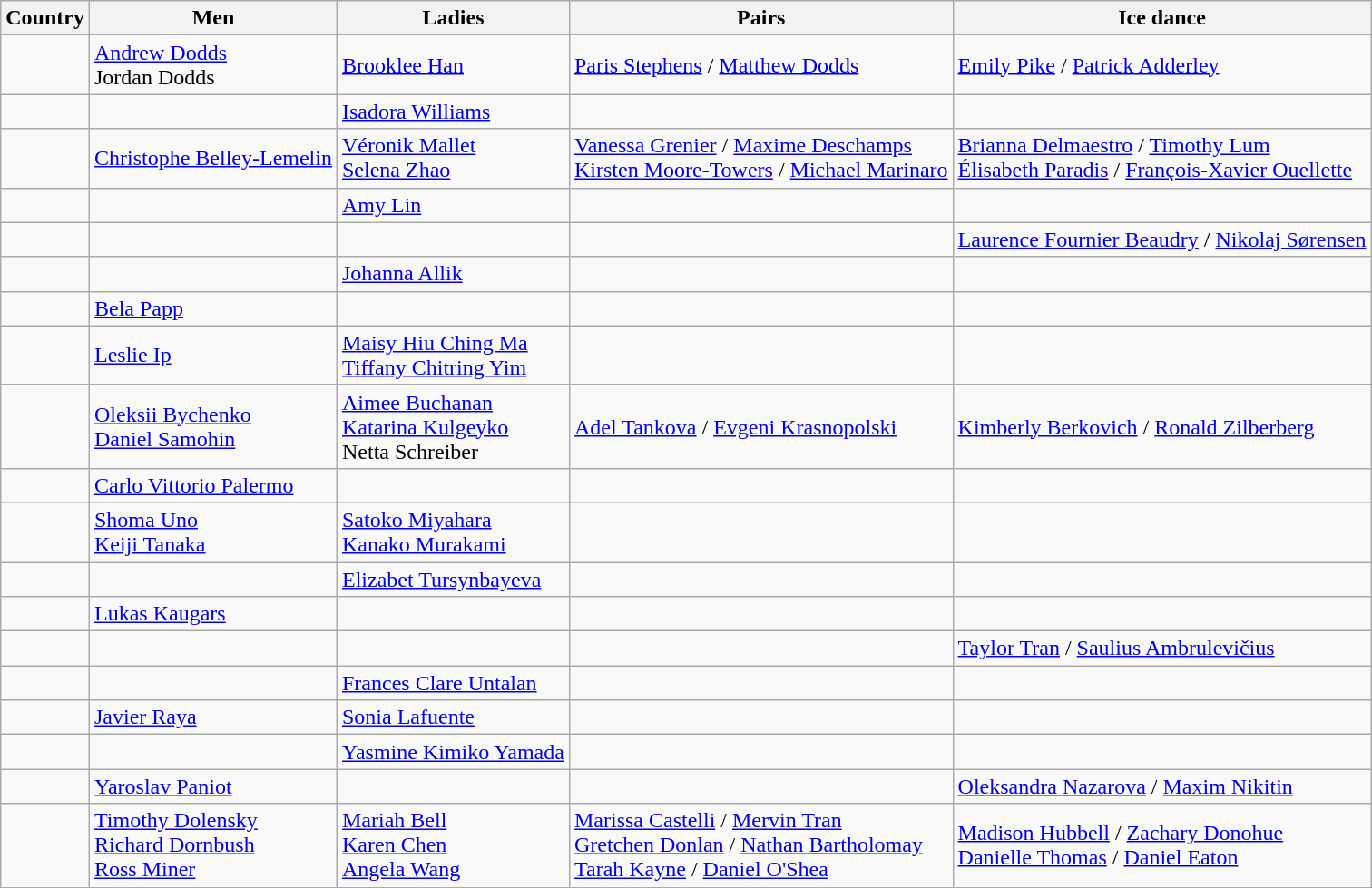<table class="wikitable">
<tr>
<th>Country</th>
<th>Men</th>
<th>Ladies</th>
<th>Pairs</th>
<th>Ice dance</th>
</tr>
<tr>
<td></td>
<td><a href='#'>Andrew Dodds</a> <br> Jordan Dodds</td>
<td><a href='#'>Brooklee Han</a></td>
<td><a href='#'>Paris Stephens</a> / <a href='#'>Matthew Dodds</a></td>
<td><a href='#'>Emily Pike</a> / <a href='#'>Patrick Adderley</a></td>
</tr>
<tr>
<td></td>
<td></td>
<td><a href='#'>Isadora Williams</a></td>
<td></td>
<td></td>
</tr>
<tr>
<td></td>
<td><a href='#'>Christophe Belley-Lemelin</a></td>
<td><a href='#'>Véronik Mallet</a> <br> <a href='#'>Selena Zhao</a></td>
<td><a href='#'>Vanessa Grenier</a> / <a href='#'>Maxime Deschamps</a> <br> <a href='#'>Kirsten Moore-Towers</a> / <a href='#'>Michael Marinaro</a></td>
<td><a href='#'>Brianna Delmaestro</a> / <a href='#'>Timothy Lum</a> <br> <a href='#'>Élisabeth Paradis</a> / <a href='#'>François-Xavier Ouellette</a></td>
</tr>
<tr>
<td></td>
<td></td>
<td><a href='#'>Amy Lin</a></td>
<td></td>
<td></td>
</tr>
<tr>
<td></td>
<td></td>
<td></td>
<td></td>
<td><a href='#'>Laurence Fournier Beaudry</a> / <a href='#'>Nikolaj Sørensen</a></td>
</tr>
<tr>
<td></td>
<td></td>
<td><a href='#'>Johanna Allik</a></td>
<td></td>
<td></td>
</tr>
<tr>
<td></td>
<td><a href='#'>Bela Papp</a></td>
<td></td>
<td></td>
<td></td>
</tr>
<tr>
<td></td>
<td><a href='#'>Leslie Ip</a></td>
<td><a href='#'>Maisy Hiu Ching Ma</a> <br> <a href='#'>Tiffany Chitring Yim</a></td>
<td></td>
<td></td>
</tr>
<tr>
<td></td>
<td><a href='#'>Oleksii Bychenko</a> <br> <a href='#'>Daniel Samohin</a></td>
<td><a href='#'>Aimee Buchanan</a> <br> <a href='#'>Katarina Kulgeyko</a> <br> Netta Schreiber</td>
<td><a href='#'>Adel Tankova</a> / <a href='#'>Evgeni Krasnopolski</a></td>
<td><a href='#'>Kimberly Berkovich</a> / <a href='#'>Ronald Zilberberg</a></td>
</tr>
<tr>
<td></td>
<td><a href='#'>Carlo Vittorio Palermo</a></td>
<td></td>
<td></td>
<td></td>
</tr>
<tr>
<td></td>
<td><a href='#'>Shoma Uno</a> <br> <a href='#'>Keiji Tanaka</a></td>
<td><a href='#'>Satoko Miyahara</a> <br> <a href='#'>Kanako Murakami</a></td>
<td></td>
<td></td>
</tr>
<tr>
<td></td>
<td></td>
<td><a href='#'>Elizabet Tursynbayeva</a></td>
<td></td>
<td></td>
</tr>
<tr>
<td></td>
<td><a href='#'>Lukas Kaugars</a></td>
<td></td>
<td></td>
<td></td>
</tr>
<tr>
<td></td>
<td></td>
<td></td>
<td></td>
<td><a href='#'>Taylor Tran</a> / <a href='#'>Saulius Ambrulevičius</a></td>
</tr>
<tr>
<td></td>
<td></td>
<td><a href='#'>Frances Clare Untalan</a></td>
<td></td>
<td></td>
</tr>
<tr>
<td></td>
<td><a href='#'>Javier Raya</a></td>
<td><a href='#'>Sonia Lafuente</a></td>
<td></td>
<td></td>
</tr>
<tr>
<td></td>
<td></td>
<td><a href='#'>Yasmine Kimiko Yamada</a></td>
<td></td>
<td></td>
</tr>
<tr>
<td></td>
<td><a href='#'>Yaroslav Paniot</a></td>
<td></td>
<td></td>
<td><a href='#'>Oleksandra Nazarova</a> / <a href='#'>Maxim Nikitin</a></td>
</tr>
<tr>
<td></td>
<td><a href='#'>Timothy Dolensky</a> <br> <a href='#'>Richard Dornbush</a> <br> <a href='#'>Ross Miner</a></td>
<td><a href='#'>Mariah Bell</a> <br> <a href='#'>Karen Chen</a> <br> <a href='#'>Angela Wang</a></td>
<td><a href='#'>Marissa Castelli</a> / <a href='#'>Mervin Tran</a> <br> <a href='#'>Gretchen Donlan</a> / <a href='#'>Nathan Bartholomay</a> <br> <a href='#'>Tarah Kayne</a> / <a href='#'>Daniel O'Shea</a></td>
<td><a href='#'>Madison Hubbell</a> / <a href='#'>Zachary Donohue</a> <br> <a href='#'>Danielle Thomas</a> / <a href='#'>Daniel Eaton</a></td>
</tr>
</table>
